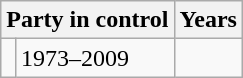<table class="wikitable">
<tr>
<th colspan="2">Party in control</th>
<th>Years</th>
</tr>
<tr>
<td></td>
<td>1973–2009</td>
</tr>
</table>
